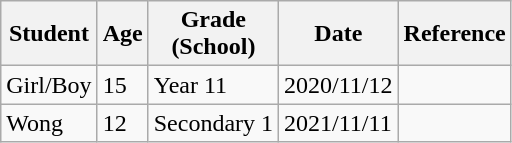<table class="wikitable">
<tr>
<th>Student</th>
<th>Age</th>
<th>Grade<br>(School)</th>
<th>Date</th>
<th>Reference</th>
</tr>
<tr>
<td>Girl/Boy</td>
<td>15</td>
<td>Year 11</td>
<td>2020/11/12</td>
<td></td>
</tr>
<tr>
<td>Wong</td>
<td>12</td>
<td>Secondary 1</td>
<td>2021/11/11</td>
<td></td>
</tr>
</table>
